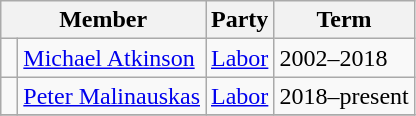<table class="wikitable">
<tr>
<th colspan="2">Member</th>
<th>Party</th>
<th>Term</th>
</tr>
<tr>
<td> </td>
<td><a href='#'>Michael Atkinson</a></td>
<td><a href='#'>Labor</a></td>
<td>2002–2018</td>
</tr>
<tr>
<td> </td>
<td><a href='#'>Peter Malinauskas</a></td>
<td><a href='#'>Labor</a></td>
<td>2018–present</td>
</tr>
<tr>
</tr>
</table>
